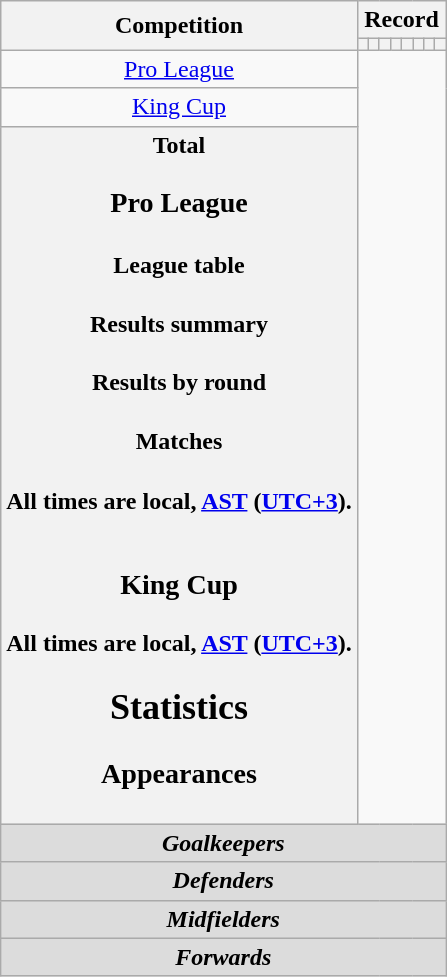<table class="wikitable" style="text-align: center">
<tr>
<th rowspan=2>Competition</th>
<th colspan=8>Record</th>
</tr>
<tr>
<th></th>
<th></th>
<th></th>
<th></th>
<th></th>
<th></th>
<th></th>
<th></th>
</tr>
<tr>
<td><a href='#'>Pro League</a><br></td>
</tr>
<tr>
<td><a href='#'>King Cup</a><br></td>
</tr>
<tr>
<th>Total<br>
<h3>Pro League</h3><h4>League table</h4><h4>Results summary</h4>
<h4>Results by round</h4><h4>Matches</h4>All times are local, <a href='#'>AST</a> (<a href='#'>UTC+3</a>).<br>


<br>




























<h3>King Cup</h3>
All times are local, <a href='#'>AST</a> (<a href='#'>UTC+3</a>).<br>
<h2>Statistics</h2><h3>Appearances</h3></th>
</tr>
<tr>
<th colspan=14 style=background:#dcdcdc; text-align:center><em>Goalkeepers</em><br>



</th>
</tr>
<tr>
<th colspan=14 style=background:#dcdcdc; text-align:center><em>Defenders</em><br>









</th>
</tr>
<tr>
<th colspan=14 style=background:#dcdcdc; text-align:center><em>Midfielders</em><br>


















</th>
</tr>
<tr>
<th colspan=14 style=background:#dcdcdc; text-align:center><em>Forwards</em><br>


</th>
</tr>
</table>
